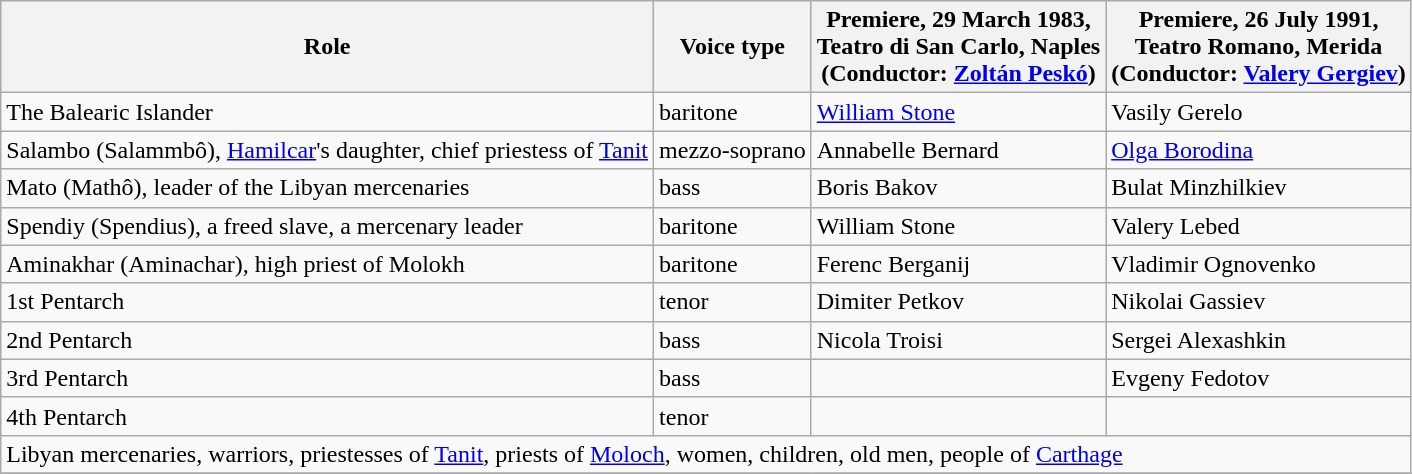<table class="wikitable">
<tr>
<th>Role</th>
<th>Voice type</th>
<th>Premiere, 29 March 1983, <br>Teatro di San Carlo, Naples<br> (Conductor: <a href='#'>Zoltán Peskó</a>)</th>
<th>Premiere, 26 July 1991, <br>Teatro Romano, Merida<br> (Conductor: <a href='#'>Valery Gergiev</a>)</th>
</tr>
<tr>
<td>The Balearic Islander</td>
<td>baritone</td>
<td><a href='#'>William Stone</a></td>
<td>Vasily Gerelo</td>
</tr>
<tr>
<td>Salambo (Salammbô), <a href='#'>Hamilcar</a>'s daughter, chief priestess of <a href='#'>Tanit</a></td>
<td>mezzo-soprano</td>
<td>Annabelle Bernard</td>
<td><a href='#'>Olga Borodina</a></td>
</tr>
<tr>
<td>Mato (Mathô), leader of the Libyan mercenaries</td>
<td>bass</td>
<td>Boris Bakov</td>
<td>Bulat Minzhilkiev</td>
</tr>
<tr>
<td>Spendiy (Spendius), a freed slave, a mercenary leader</td>
<td>baritone</td>
<td>William Stone</td>
<td>Valery Lebed</td>
</tr>
<tr>
<td>Aminakhar (Aminachar), high priest of Molokh</td>
<td>baritone</td>
<td>Ferenc Berganij</td>
<td>Vladimir Ognovenko</td>
</tr>
<tr>
<td>1st Pentarch</td>
<td>tenor</td>
<td>Dimiter Petkov</td>
<td>Nikolai Gassiev</td>
</tr>
<tr>
<td>2nd Pentarch</td>
<td>bass</td>
<td>Nicola Troisi</td>
<td>Sergei Alexashkin</td>
</tr>
<tr>
<td>3rd Pentarch</td>
<td>bass</td>
<td></td>
<td>Evgeny Fedotov</td>
</tr>
<tr>
<td>4th Pentarch</td>
<td>tenor</td>
<td></td>
<td></td>
</tr>
<tr>
<td Colspan="4">Libyan mercenaries, warriors, priestesses of <a href='#'>Tanit</a>, priests of <a href='#'>Moloch</a>, women, children, old men, people of <a href='#'>Carthage</a></td>
</tr>
<tr>
</tr>
</table>
